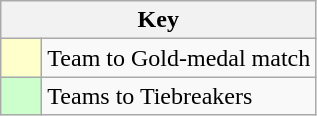<table class="wikitable" style="text-align: center;">
<tr>
<th colspan=2>Key</th>
</tr>
<tr>
<td style="background:#ffffcc; width:20px;"></td>
<td align=left>Team to Gold-medal match</td>
</tr>
<tr>
<td style="background:#ccffcc; width:20px;"></td>
<td align=left>Teams to Tiebreakers</td>
</tr>
</table>
